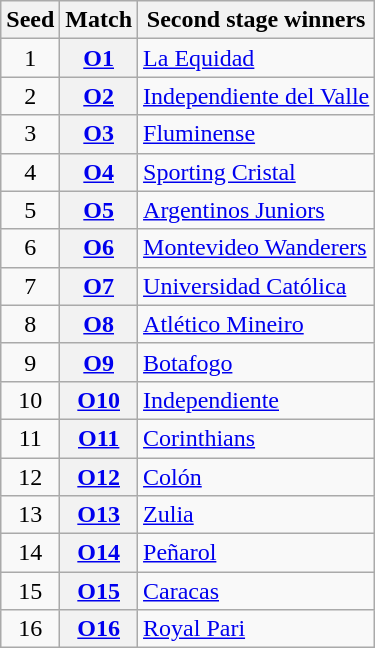<table class="wikitable">
<tr>
<th>Seed</th>
<th>Match</th>
<th>Second stage winners</th>
</tr>
<tr>
<td align=center>1</td>
<th><a href='#'>O1</a></th>
<td> <a href='#'>La Equidad</a></td>
</tr>
<tr>
<td align=center>2</td>
<th><a href='#'>O2</a></th>
<td> <a href='#'>Independiente del Valle</a></td>
</tr>
<tr>
<td align=center>3</td>
<th><a href='#'>O3</a></th>
<td> <a href='#'>Fluminense</a></td>
</tr>
<tr>
<td align=center>4</td>
<th><a href='#'>O4</a></th>
<td> <a href='#'>Sporting Cristal</a></td>
</tr>
<tr>
<td align=center>5</td>
<th><a href='#'>O5</a></th>
<td> <a href='#'>Argentinos Juniors</a></td>
</tr>
<tr>
<td align=center>6</td>
<th><a href='#'>O6</a></th>
<td> <a href='#'>Montevideo Wanderers</a></td>
</tr>
<tr>
<td align=center>7</td>
<th><a href='#'>O7</a></th>
<td> <a href='#'>Universidad Católica</a></td>
</tr>
<tr>
<td align=center>8</td>
<th><a href='#'>O8</a></th>
<td> <a href='#'>Atlético Mineiro</a></td>
</tr>
<tr>
<td align=center>9</td>
<th><a href='#'>O9</a></th>
<td> <a href='#'>Botafogo</a></td>
</tr>
<tr>
<td align=center>10</td>
<th><a href='#'>O10</a></th>
<td> <a href='#'>Independiente</a></td>
</tr>
<tr>
<td align=center>11</td>
<th><a href='#'>O11</a></th>
<td> <a href='#'>Corinthians</a></td>
</tr>
<tr>
<td align=center>12</td>
<th><a href='#'>O12</a></th>
<td> <a href='#'>Colón</a></td>
</tr>
<tr>
<td align=center>13</td>
<th><a href='#'>O13</a></th>
<td> <a href='#'>Zulia</a></td>
</tr>
<tr>
<td align=center>14</td>
<th><a href='#'>O14</a></th>
<td> <a href='#'>Peñarol</a></td>
</tr>
<tr>
<td align=center>15</td>
<th><a href='#'>O15</a></th>
<td> <a href='#'>Caracas</a></td>
</tr>
<tr>
<td align=center>16</td>
<th><a href='#'>O16</a></th>
<td> <a href='#'>Royal Pari</a></td>
</tr>
</table>
